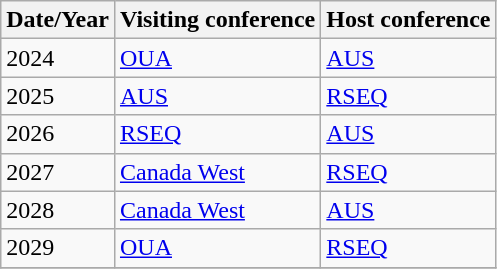<table class="wikitable">
<tr>
<th>Date/Year</th>
<th>Visiting conference</th>
<th>Host conference</th>
</tr>
<tr>
<td>2024</td>
<td><a href='#'>OUA</a></td>
<td><a href='#'>AUS</a></td>
</tr>
<tr>
<td>2025</td>
<td><a href='#'>AUS</a></td>
<td><a href='#'>RSEQ</a></td>
</tr>
<tr>
<td>2026</td>
<td><a href='#'>RSEQ</a></td>
<td><a href='#'>AUS</a></td>
</tr>
<tr>
<td>2027</td>
<td><a href='#'>Canada West</a></td>
<td><a href='#'>RSEQ</a></td>
</tr>
<tr>
<td>2028</td>
<td><a href='#'>Canada West</a></td>
<td><a href='#'>AUS</a></td>
</tr>
<tr>
<td>2029</td>
<td><a href='#'>OUA</a></td>
<td><a href='#'>RSEQ</a></td>
</tr>
<tr>
</tr>
</table>
